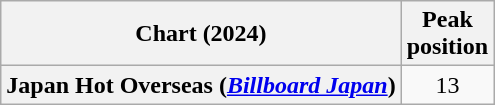<table class="wikitable plainrowheaders" style="text-align:center;">
<tr>
<th scope="col">Chart (2024)</th>
<th scope="col">Peak<br>position</th>
</tr>
<tr>
<th scope="row">Japan Hot Overseas (<em><a href='#'>Billboard Japan</a></em>)</th>
<td>13</td>
</tr>
</table>
